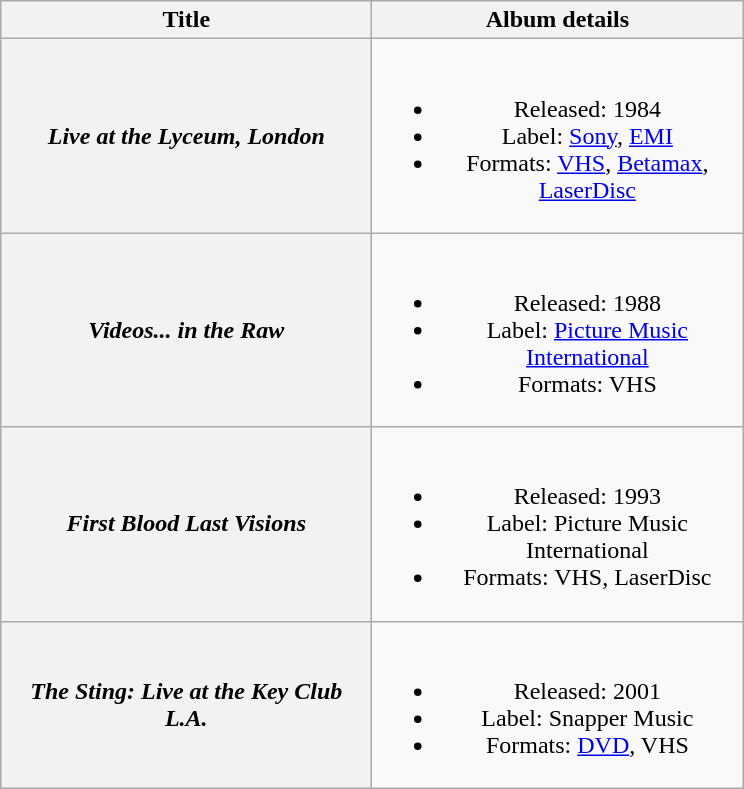<table class="wikitable plainrowheaders" style="text-align:center;">
<tr>
<th scope="col" style="width:15em;">Title</th>
<th scope="col" style="width:15em;">Album details</th>
</tr>
<tr>
<th scope="row"><em>Live at the Lyceum, London</em></th>
<td><br><ul><li>Released: 1984</li><li>Label: <a href='#'>Sony</a>, <a href='#'>EMI</a></li><li>Formats: <a href='#'>VHS</a>, <a href='#'>Betamax</a>, <a href='#'>LaserDisc</a></li></ul></td>
</tr>
<tr>
<th scope="row"><em>Videos... in the Raw</em></th>
<td><br><ul><li>Released: 1988</li><li>Label: <a href='#'>Picture Music International</a></li><li>Formats: VHS</li></ul></td>
</tr>
<tr>
<th scope="row"><em>First Blood Last Visions</em></th>
<td><br><ul><li>Released: 1993</li><li>Label: Picture Music International</li><li>Formats: VHS, LaserDisc</li></ul></td>
</tr>
<tr>
<th scope="row"><em>The Sting: Live at the Key Club L.A.</em></th>
<td><br><ul><li>Released: 2001</li><li>Label: Snapper Music</li><li>Formats: <a href='#'>DVD</a>, VHS</li></ul></td>
</tr>
</table>
